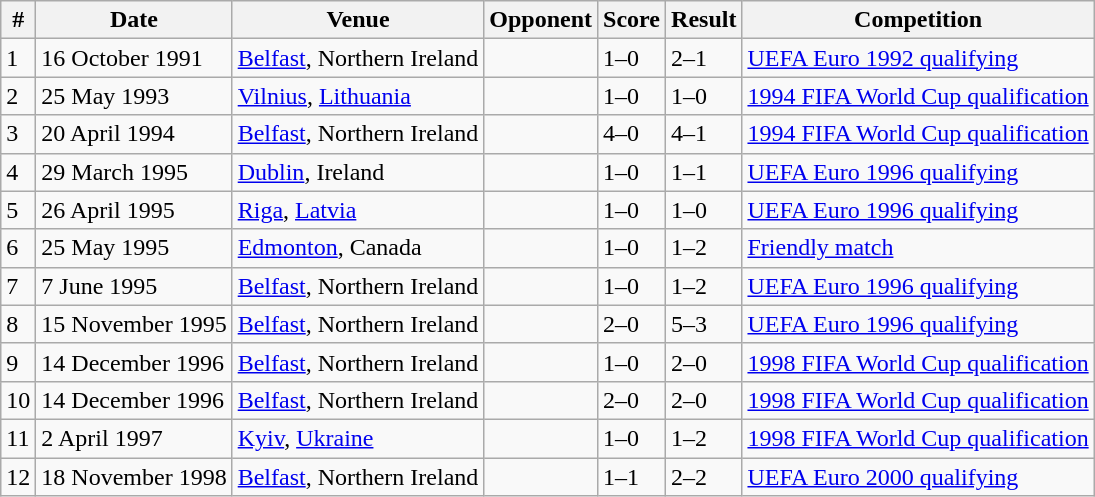<table class="wikitable">
<tr>
<th>#</th>
<th>Date</th>
<th>Venue</th>
<th>Opponent</th>
<th>Score</th>
<th>Result</th>
<th>Competition</th>
</tr>
<tr>
<td>1</td>
<td>16 October 1991</td>
<td><a href='#'>Belfast</a>, Northern Ireland</td>
<td></td>
<td>1–0</td>
<td>2–1</td>
<td><a href='#'>UEFA Euro 1992 qualifying</a></td>
</tr>
<tr>
<td>2</td>
<td>25 May 1993</td>
<td><a href='#'>Vilnius</a>, <a href='#'>Lithuania</a></td>
<td></td>
<td>1–0</td>
<td>1–0</td>
<td><a href='#'>1994 FIFA World Cup qualification</a></td>
</tr>
<tr>
<td>3</td>
<td>20 April 1994</td>
<td><a href='#'>Belfast</a>, Northern Ireland</td>
<td></td>
<td>4–0</td>
<td>4–1</td>
<td><a href='#'>1994 FIFA World Cup qualification</a></td>
</tr>
<tr>
<td>4</td>
<td>29 March 1995</td>
<td><a href='#'>Dublin</a>, Ireland</td>
<td></td>
<td>1–0</td>
<td>1–1</td>
<td><a href='#'>UEFA Euro 1996 qualifying</a></td>
</tr>
<tr>
<td>5</td>
<td>26 April 1995</td>
<td><a href='#'>Riga</a>, <a href='#'>Latvia</a></td>
<td></td>
<td>1–0</td>
<td>1–0</td>
<td><a href='#'>UEFA Euro 1996 qualifying</a></td>
</tr>
<tr>
<td>6</td>
<td>25 May 1995</td>
<td><a href='#'>Edmonton</a>, Canada</td>
<td></td>
<td>1–0</td>
<td>1–2</td>
<td><a href='#'>Friendly match</a></td>
</tr>
<tr>
<td>7</td>
<td>7 June 1995</td>
<td><a href='#'>Belfast</a>, Northern Ireland</td>
<td></td>
<td>1–0</td>
<td>1–2</td>
<td><a href='#'>UEFA Euro 1996 qualifying</a></td>
</tr>
<tr>
<td>8</td>
<td>15 November 1995</td>
<td><a href='#'>Belfast</a>, Northern Ireland</td>
<td></td>
<td>2–0</td>
<td>5–3</td>
<td><a href='#'>UEFA Euro 1996 qualifying</a></td>
</tr>
<tr>
<td>9</td>
<td>14 December 1996</td>
<td><a href='#'>Belfast</a>, Northern Ireland</td>
<td></td>
<td>1–0</td>
<td>2–0</td>
<td><a href='#'>1998 FIFA World Cup qualification</a></td>
</tr>
<tr>
<td>10</td>
<td>14 December 1996</td>
<td><a href='#'>Belfast</a>, Northern Ireland</td>
<td></td>
<td>2–0</td>
<td>2–0</td>
<td><a href='#'>1998 FIFA World Cup qualification</a></td>
</tr>
<tr>
<td>11</td>
<td>2 April 1997</td>
<td><a href='#'>Kyiv</a>, <a href='#'>Ukraine</a></td>
<td></td>
<td>1–0</td>
<td>1–2</td>
<td><a href='#'>1998 FIFA World Cup qualification</a></td>
</tr>
<tr>
<td>12</td>
<td>18 November 1998</td>
<td><a href='#'>Belfast</a>, Northern Ireland</td>
<td></td>
<td>1–1</td>
<td>2–2</td>
<td><a href='#'>UEFA Euro 2000 qualifying</a></td>
</tr>
</table>
